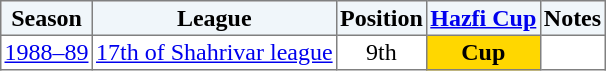<table border="1" cellpadding="2" style="border-collapse:collapse; text-align:center; font-size:normal;">
<tr style="background:#f0f6fa;">
<th>Season</th>
<th>League</th>
<th>Position</th>
<th><a href='#'>Hazfi Cup</a></th>
<th>Notes</th>
</tr>
<tr>
<td><a href='#'>1988–89</a></td>
<td><a href='#'>17th of Shahrivar league</a></td>
<td>9th</td>
<td bgcolor=gold><strong>Cup</strong></td>
<td></td>
</tr>
</table>
